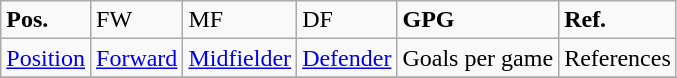<table class="wikitable">
<tr>
<td><strong>Pos.</strong></td>
<td>FW</td>
<td>MF</td>
<td>DF</td>
<td><strong>GPG</strong></td>
<td><strong>Ref.</strong></td>
</tr>
<tr>
<td><a href='#'>Position</a></td>
<td><a href='#'>Forward</a></td>
<td><a href='#'>Midfielder</a></td>
<td><a href='#'>Defender</a></td>
<td>Goals per game</td>
<td>References</td>
</tr>
<tr>
</tr>
</table>
